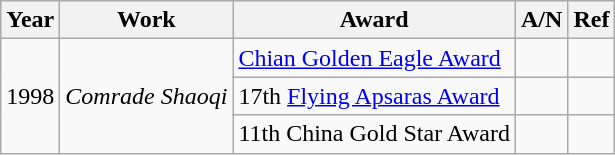<table class="wikitable">
<tr>
<th>Year</th>
<th>Work</th>
<th>Award</th>
<th>A/N</th>
<th>Ref</th>
</tr>
<tr>
<td rowspan="3">1998</td>
<td rowspan="3"><em>Comrade Shaoqi</em></td>
<td><a href='#'>Chian Golden Eagle Award</a></td>
<td></td>
<td></td>
</tr>
<tr>
<td>17th <a href='#'>Flying Apsaras Award</a></td>
<td></td>
<td></td>
</tr>
<tr>
<td>11th China Gold Star Award</td>
<td></td>
<td></td>
</tr>
</table>
